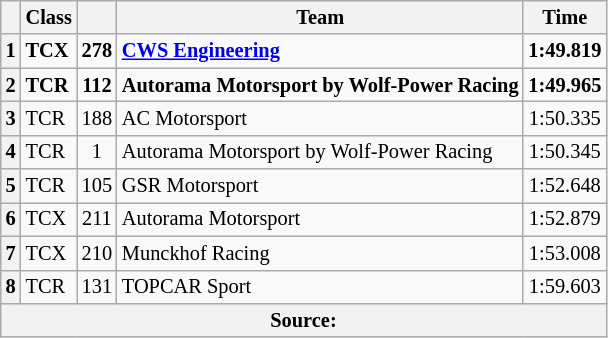<table class="wikitable sortable" style="font-size: 85%;">
<tr>
<th scope="col"></th>
<th scope="col">Class</th>
<th scope="col"></th>
<th scope="col">Team</th>
<th scope="col">Time</th>
</tr>
<tr style="font-weight:bold">
<th>1</th>
<td>TCX</td>
<td align="center">278</td>
<td> <a href='#'>CWS Engineering</a></td>
<td align="center">1:49.819</td>
</tr>
<tr style="font-weight:bold">
<th>2</th>
<td>TCR</td>
<td align="center">112</td>
<td> Autorama Motorsport by Wolf-Power Racing</td>
<td align="center">1:49.965</td>
</tr>
<tr>
<th>3</th>
<td>TCR</td>
<td align="center">188</td>
<td> AC Motorsport</td>
<td align="center">1:50.335</td>
</tr>
<tr>
<th>4</th>
<td>TCR</td>
<td align="center">1</td>
<td> Autorama Motorsport by Wolf-Power Racing</td>
<td align="center">1:50.345</td>
</tr>
<tr>
<th>5</th>
<td>TCR</td>
<td align="center">105</td>
<td> GSR Motorsport</td>
<td align="center">1:52.648</td>
</tr>
<tr>
<th>6</th>
<td>TCX</td>
<td align="center">211</td>
<td> Autorama Motorsport</td>
<td align="center">1:52.879</td>
</tr>
<tr>
<th>7</th>
<td>TCX</td>
<td align="center">210</td>
<td> Munckhof Racing</td>
<td align="center">1:53.008</td>
</tr>
<tr>
<th>8</th>
<td>TCR</td>
<td align="center">131</td>
<td> TOPCAR Sport</td>
<td align="center">1:59.603</td>
</tr>
<tr>
<th colspan=5>Source:</th>
</tr>
</table>
